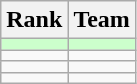<table class="wikitable">
<tr>
<th>Rank</th>
<th>Team</th>
</tr>
<tr bgcolor=ccffcc>
<td align=center></td>
<td></td>
</tr>
<tr>
<td align=center></td>
<td></td>
</tr>
<tr>
<td align=center></td>
<td></td>
</tr>
<tr>
<td align=center></td>
<td></td>
</tr>
</table>
